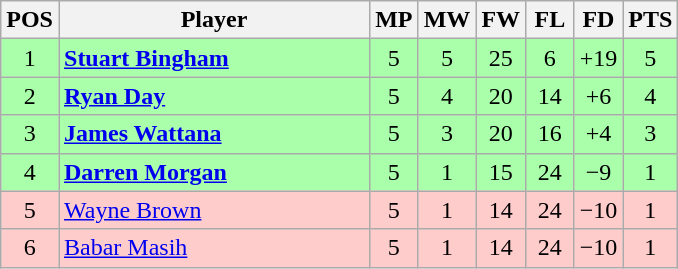<table class="wikitable" style="text-align: center;">
<tr>
<th width=25>POS</th>
<th width=200>Player</th>
<th width=25>MP</th>
<th width=25>MW</th>
<th width=25>FW</th>
<th width=25>FL</th>
<th width=25>FD</th>
<th width=25>PTS</th>
</tr>
<tr style="background:#aaffaa;">
<td>1</td>
<td style="text-align:left;"> <strong><a href='#'>Stuart Bingham</a></strong></td>
<td>5</td>
<td>5</td>
<td>25</td>
<td>6</td>
<td>+19</td>
<td>5</td>
</tr>
<tr style="background:#aaffaa;">
<td>2</td>
<td style="text-align:left;"> <strong><a href='#'>Ryan Day</a></strong></td>
<td>5</td>
<td>4</td>
<td>20</td>
<td>14</td>
<td>+6</td>
<td>4</td>
</tr>
<tr style="background:#aaffaa;">
<td>3</td>
<td style="text-align:left;"> <strong><a href='#'>James Wattana</a></strong></td>
<td>5</td>
<td>3</td>
<td>20</td>
<td>16</td>
<td>+4</td>
<td>3</td>
</tr>
<tr style="background:#aaffaa;">
<td>4</td>
<td style="text-align:left;"> <strong><a href='#'>Darren Morgan</a></strong></td>
<td>5</td>
<td>1</td>
<td>15</td>
<td>24</td>
<td>−9</td>
<td>1</td>
</tr>
<tr style="background:#fcc;">
<td>5</td>
<td style="text-align:left;"> <a href='#'>Wayne Brown</a></td>
<td>5</td>
<td>1</td>
<td>14</td>
<td>24</td>
<td>−10</td>
<td>1</td>
</tr>
<tr style="background:#fcc;">
<td>6</td>
<td style="text-align:left;"> <a href='#'>Babar Masih</a></td>
<td>5</td>
<td>1</td>
<td>14</td>
<td>24</td>
<td>−10</td>
<td>1</td>
</tr>
</table>
